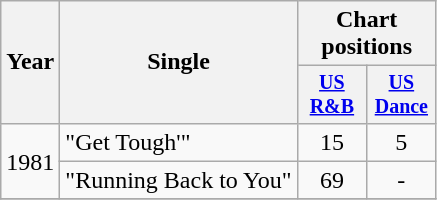<table class="wikitable" style="text-align:center;">
<tr>
<th rowspan="2">Year</th>
<th rowspan="2">Single</th>
<th colspan="2">Chart positions</th>
</tr>
<tr style="font-size:smaller;">
<th width="40"><a href='#'>US<br>R&B</a></th>
<th width="40"><a href='#'>US<br>Dance</a></th>
</tr>
<tr>
<td rowspan="2">1981</td>
<td align="left">"Get Tough'"</td>
<td>15</td>
<td>5</td>
</tr>
<tr>
<td align="left">"Running Back to You"</td>
<td>69</td>
<td>-</td>
</tr>
<tr>
</tr>
</table>
